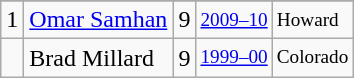<table class="wikitable">
<tr>
</tr>
<tr>
<td>1</td>
<td><a href='#'>Omar Samhan</a></td>
<td>9</td>
<td style="font-size:80%;"><a href='#'>2009–10</a></td>
<td style="font-size:80%;">Howard</td>
</tr>
<tr>
<td></td>
<td>Brad Millard</td>
<td>9</td>
<td style="font-size:80%;"><a href='#'>1999–00</a></td>
<td style="font-size:80%;">Colorado</td>
</tr>
</table>
